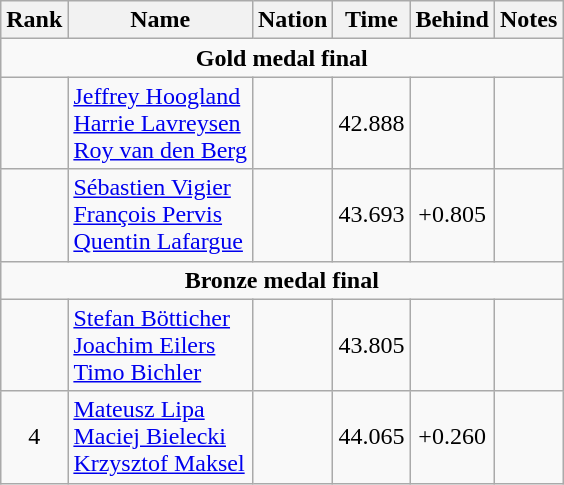<table class="wikitable" style="text-align:center">
<tr>
<th>Rank</th>
<th>Name</th>
<th>Nation</th>
<th>Time</th>
<th>Behind</th>
<th>Notes</th>
</tr>
<tr>
<td colspan=6><strong>Gold medal final</strong></td>
</tr>
<tr>
<td></td>
<td align=left><a href='#'>Jeffrey Hoogland</a><br><a href='#'>Harrie Lavreysen</a><br><a href='#'>Roy van den Berg</a></td>
<td align=left></td>
<td>42.888</td>
<td></td>
<td></td>
</tr>
<tr>
<td></td>
<td align=left><a href='#'>Sébastien Vigier</a><br><a href='#'>François Pervis</a><br><a href='#'>Quentin Lafargue</a></td>
<td align=left></td>
<td>43.693</td>
<td>+0.805</td>
<td></td>
</tr>
<tr>
<td colspan=6><strong>Bronze medal final</strong></td>
</tr>
<tr>
<td></td>
<td align=left><a href='#'>Stefan Bötticher</a><br><a href='#'>Joachim Eilers</a><br><a href='#'>Timo Bichler</a></td>
<td align=left></td>
<td>43.805</td>
<td></td>
<td></td>
</tr>
<tr>
<td>4</td>
<td align=left><a href='#'>Mateusz Lipa</a><br><a href='#'>Maciej Bielecki</a><br><a href='#'>Krzysztof Maksel</a></td>
<td align=left></td>
<td>44.065</td>
<td>+0.260</td>
<td></td>
</tr>
</table>
